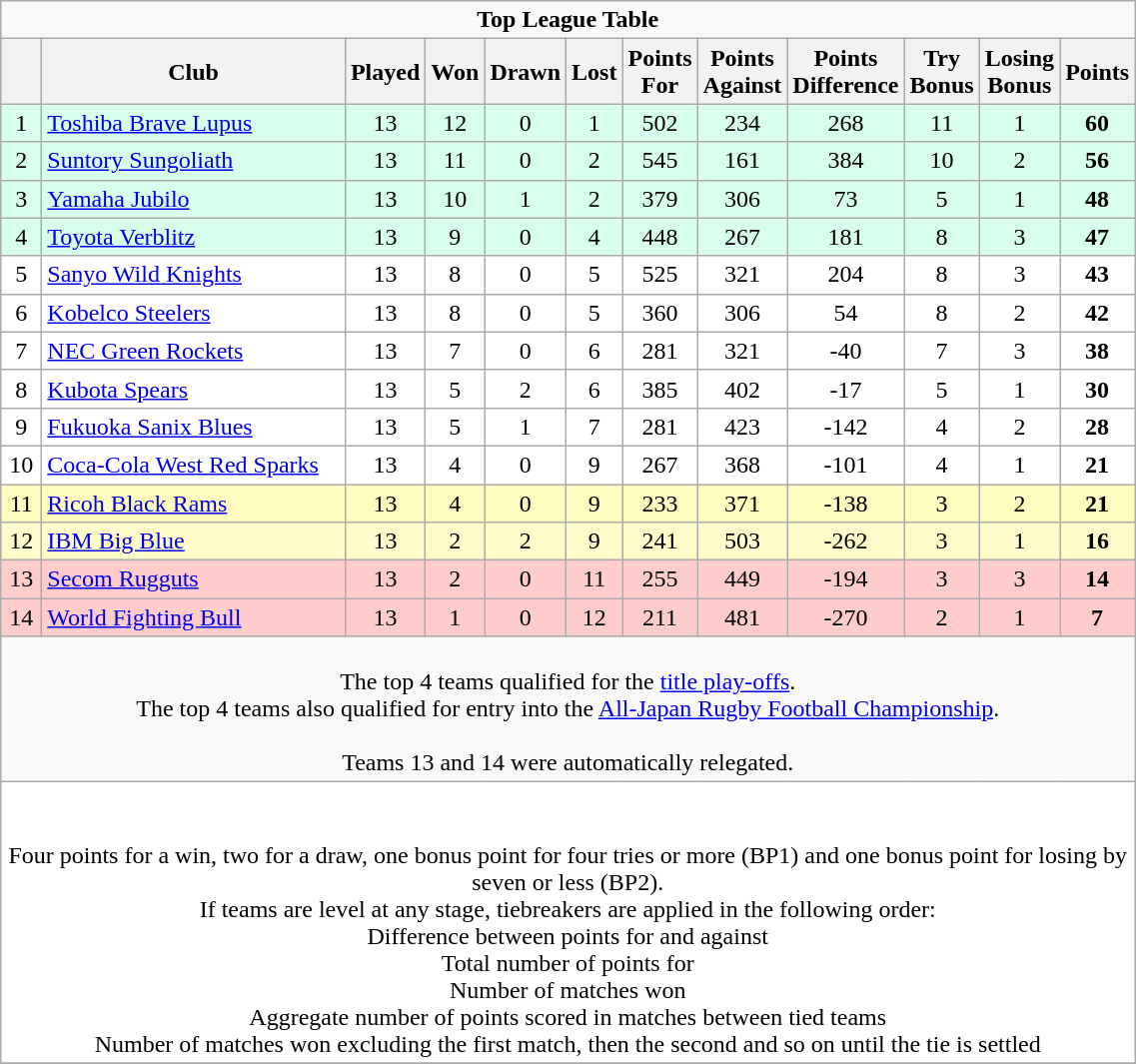<table class="wikitable" style="text-align: center;">
<tr>
<td colspan="15" cellpadding="0" cellspacing="0"><strong>Top League Table</strong></td>
</tr>
<tr>
<th bgcolor="#efefef" width="20"></th>
<th bgcolor="#efefef" width="195">Club</th>
<th bgcolor="#efefef" width="20">Played</th>
<th bgcolor="#efefef" width="20">Won</th>
<th bgcolor="#efefef" width="20">Drawn</th>
<th bgcolor="#efefef" width="20">Lost</th>
<th bgcolor="#efefef" width="20">Points For</th>
<th bgcolor="#efefef" width="20">Points Against</th>
<th bgcolor="#efefef" width="20">Points Difference</th>
<th bgcolor="#efefef" width="20">Try Bonus</th>
<th bgcolor="#efefef" width="20">Losing Bonus</th>
<th bgcolor="#efefef" width="20">Points</th>
</tr>
<tr bgcolor=#d8ffeb align=center>
<td>1</td>
<td style="text-align:left;"><a href='#'>Toshiba Brave Lupus</a></td>
<td>13</td>
<td>12</td>
<td>0</td>
<td>1</td>
<td>502</td>
<td>234</td>
<td>268</td>
<td>11</td>
<td>1</td>
<td><strong>60</strong></td>
</tr>
<tr bgcolor=#d8ffeb align=center>
<td>2</td>
<td style="text-align:left;"><a href='#'>Suntory Sungoliath</a></td>
<td>13</td>
<td>11</td>
<td>0</td>
<td>2</td>
<td>545</td>
<td>161</td>
<td>384</td>
<td>10</td>
<td>2</td>
<td><strong>56</strong></td>
</tr>
<tr bgcolor=#d8ffeb align=center>
<td>3</td>
<td style="text-align:left;"><a href='#'>Yamaha Jubilo</a></td>
<td>13</td>
<td>10</td>
<td>1</td>
<td>2</td>
<td>379</td>
<td>306</td>
<td>73</td>
<td>5</td>
<td>1</td>
<td><strong>48</strong></td>
</tr>
<tr bgcolor=#d8ffeb align=center>
<td>4</td>
<td style="text-align:left;"><a href='#'>Toyota Verblitz</a></td>
<td>13</td>
<td>9</td>
<td>0</td>
<td>4</td>
<td>448</td>
<td>267</td>
<td>181</td>
<td>8</td>
<td>3</td>
<td><strong>47</strong></td>
</tr>
<tr bgcolor=#ffffff align=center>
<td>5</td>
<td style="text-align:left;"><a href='#'>Sanyo Wild Knights</a></td>
<td>13</td>
<td>8</td>
<td>0</td>
<td>5</td>
<td>525</td>
<td>321</td>
<td>204</td>
<td>8</td>
<td>3</td>
<td><strong>43</strong></td>
</tr>
<tr bgcolor=#ffffff align=center>
<td>6</td>
<td style="text-align:left;"><a href='#'>Kobelco Steelers</a></td>
<td>13</td>
<td>8</td>
<td>0</td>
<td>5</td>
<td>360</td>
<td>306</td>
<td>54</td>
<td>8</td>
<td>2</td>
<td><strong>42</strong></td>
</tr>
<tr bgcolor=#ffffff align=center>
<td>7</td>
<td style="text-align:left;"><a href='#'>NEC Green Rockets</a></td>
<td>13</td>
<td>7</td>
<td>0</td>
<td>6</td>
<td>281</td>
<td>321</td>
<td>-40</td>
<td>7</td>
<td>3</td>
<td><strong>38</strong></td>
</tr>
<tr bgcolor=#ffffff align=center>
<td>8</td>
<td style="text-align:left;"><a href='#'>Kubota Spears</a></td>
<td>13</td>
<td>5</td>
<td>2</td>
<td>6</td>
<td>385</td>
<td>402</td>
<td>-17</td>
<td>5</td>
<td>1</td>
<td><strong>30</strong></td>
</tr>
<tr bgcolor=#ffffff align=center>
<td>9</td>
<td style="text-align:left;"><a href='#'>Fukuoka Sanix Blues</a></td>
<td>13</td>
<td>5</td>
<td>1</td>
<td>7</td>
<td>281</td>
<td>423</td>
<td>-142</td>
<td>4</td>
<td>2</td>
<td><strong>28</strong></td>
</tr>
<tr bgcolor=#ffffff align=center>
<td>10</td>
<td style="text-align:left;"><a href='#'>Coca-Cola West Red Sparks</a></td>
<td>13</td>
<td>4</td>
<td>0</td>
<td>9</td>
<td>267</td>
<td>368</td>
<td>-101</td>
<td>4</td>
<td>1</td>
<td><strong>21</strong></td>
</tr>
<tr bgcolor=#fffcc align=center>
<td>11</td>
<td style="text-align:left;"><a href='#'>Ricoh Black Rams</a></td>
<td>13</td>
<td>4</td>
<td>0</td>
<td>9</td>
<td>233</td>
<td>371</td>
<td>-138</td>
<td>3</td>
<td>2</td>
<td><strong>21</strong></td>
</tr>
<tr bgcolor=#fffccc align=center>
<td>12</td>
<td style="text-align:left;"><a href='#'>IBM Big Blue</a></td>
<td>13</td>
<td>2</td>
<td>2</td>
<td>9</td>
<td>241</td>
<td>503</td>
<td>-262</td>
<td>3</td>
<td>1</td>
<td><strong>16</strong></td>
</tr>
<tr bgcolor=#ffcccc  align=center>
<td>13</td>
<td style="text-align:left;"><a href='#'>Secom Rugguts</a></td>
<td>13</td>
<td>2</td>
<td>0</td>
<td>11</td>
<td>255</td>
<td>449</td>
<td>-194</td>
<td>3</td>
<td>3</td>
<td><strong>14</strong></td>
</tr>
<tr bgcolor=#ffcccc  align=center>
<td>14</td>
<td style="text-align:left;"><a href='#'>World Fighting Bull</a></td>
<td>13</td>
<td>1</td>
<td>0</td>
<td>12</td>
<td>211</td>
<td>481</td>
<td>-270</td>
<td>2</td>
<td>1</td>
<td><strong>7</strong></td>
</tr>
<tr align=center>
<td colspan="15" style="border:0px"><br> The top 4 teams qualified for the <a href='#'>title play-offs</a>.<br>
The top 4 teams also qualified for entry into the <a href='#'>All-Japan Rugby Football Championship</a>.<br>
<br>
 Teams 13 and 14 were automatically relegated.</td>
</tr>
<tr bgcolor=#ffffff align=center>
<td colspan="15"><br><br>Four points for a win, two for a draw, one bonus point for four tries or more (BP1) and one bonus point for losing by seven or less (BP2).<br>
If teams are level at any stage, tiebreakers are applied in the following order:<br>
 Difference between points for and against<br>
 Total number of points for<br>
 Number of matches won<br>
 Aggregate number of points scored in matches between tied teams<br>
 Number of matches won excluding the first match, then the second and so on until the tie is settled<br></td>
</tr>
<tr |align=left|>
</tr>
</table>
